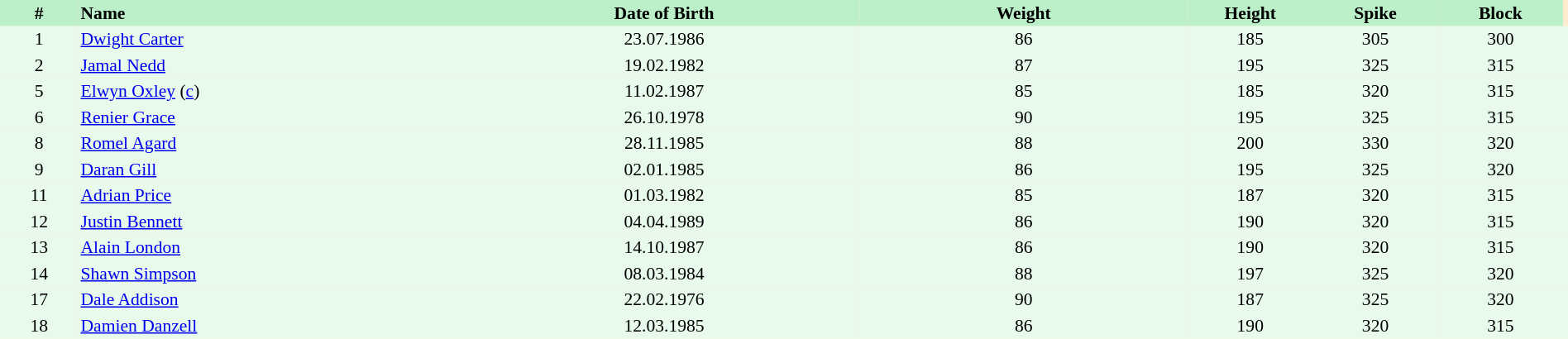<table border=0 cellpadding=2 cellspacing=0  |- bgcolor=#FFECCE style="text-align:center; font-size:90%;" width=100%>
<tr bgcolor=#BBF0C9>
<th width=5%>#</th>
<th width=25% align=left>Name</th>
<th width=25%>Date of Birth</th>
<th width=21%>Weight</th>
<th width=8%>Height</th>
<th width=8%>Spike</th>
<th width=8%>Block</th>
</tr>
<tr bgcolor=#E7FAEC>
<td>1</td>
<td align=left><a href='#'>Dwight Carter</a></td>
<td>23.07.1986</td>
<td>86</td>
<td>185</td>
<td>305</td>
<td>300</td>
<td></td>
</tr>
<tr bgcolor=#E7FAEC>
<td>2</td>
<td align=left><a href='#'>Jamal Nedd</a></td>
<td>19.02.1982</td>
<td>87</td>
<td>195</td>
<td>325</td>
<td>315</td>
<td></td>
</tr>
<tr bgcolor=#E7FAEC>
<td>5</td>
<td align=left><a href='#'>Elwyn Oxley</a> (<a href='#'>c</a>)</td>
<td>11.02.1987</td>
<td>85</td>
<td>185</td>
<td>320</td>
<td>315</td>
<td></td>
</tr>
<tr bgcolor=#E7FAEC>
<td>6</td>
<td align=left><a href='#'>Renier Grace</a></td>
<td>26.10.1978</td>
<td>90</td>
<td>195</td>
<td>325</td>
<td>315</td>
<td></td>
</tr>
<tr bgcolor=#E7FAEC>
<td>8</td>
<td align=left><a href='#'>Romel Agard</a></td>
<td>28.11.1985</td>
<td>88</td>
<td>200</td>
<td>330</td>
<td>320</td>
<td></td>
</tr>
<tr bgcolor=#E7FAEC>
<td>9</td>
<td align=left><a href='#'>Daran Gill</a></td>
<td>02.01.1985</td>
<td>86</td>
<td>195</td>
<td>325</td>
<td>320</td>
<td></td>
</tr>
<tr bgcolor=#E7FAEC>
<td>11</td>
<td align=left><a href='#'>Adrian Price</a></td>
<td>01.03.1982</td>
<td>85</td>
<td>187</td>
<td>320</td>
<td>315</td>
<td></td>
</tr>
<tr bgcolor=#E7FAEC>
<td>12</td>
<td align=left><a href='#'>Justin Bennett</a></td>
<td>04.04.1989</td>
<td>86</td>
<td>190</td>
<td>320</td>
<td>315</td>
<td></td>
</tr>
<tr bgcolor=#E7FAEC>
<td>13</td>
<td align=left><a href='#'>Alain London</a></td>
<td>14.10.1987</td>
<td>86</td>
<td>190</td>
<td>320</td>
<td>315</td>
<td></td>
</tr>
<tr bgcolor=#E7FAEC>
<td>14</td>
<td align=left><a href='#'>Shawn Simpson</a></td>
<td>08.03.1984</td>
<td>88</td>
<td>197</td>
<td>325</td>
<td>320</td>
<td></td>
</tr>
<tr bgcolor=#E7FAEC>
<td>17</td>
<td align=left><a href='#'>Dale Addison</a></td>
<td>22.02.1976</td>
<td>90</td>
<td>187</td>
<td>325</td>
<td>320</td>
<td></td>
</tr>
<tr bgcolor=#E7FAEC>
<td>18</td>
<td align=left><a href='#'>Damien Danzell</a></td>
<td>12.03.1985</td>
<td>86</td>
<td>190</td>
<td>320</td>
<td>315</td>
<td></td>
</tr>
</table>
